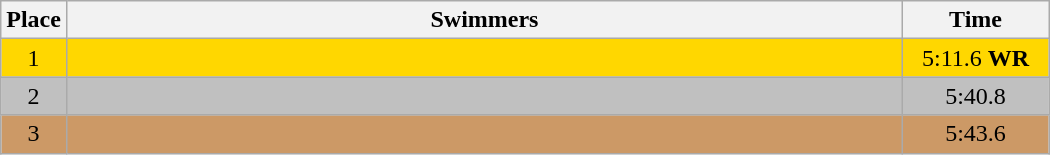<table class=wikitable style="text-align:center">
<tr>
<th>Place</th>
<th width=550>Swimmers</th>
<th width=90>Time</th>
</tr>
<tr bgcolor=gold>
<td>1</td>
<td align=left></td>
<td>5:11.6 <strong>WR</strong></td>
</tr>
<tr bgcolor=silver>
<td>2</td>
<td align=left></td>
<td>5:40.8</td>
</tr>
<tr bgcolor=cc9966>
<td>3</td>
<td align=left></td>
<td>5:43.6</td>
</tr>
</table>
